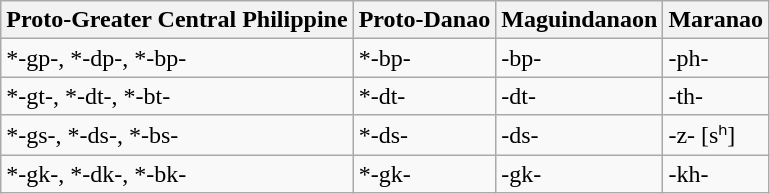<table class="wikitable">
<tr>
<th>Proto-Greater Central Philippine</th>
<th>Proto-Danao</th>
<th>Maguindanaon</th>
<th>Maranao</th>
</tr>
<tr>
<td>*-gp-, *-dp-, *-bp-</td>
<td>*-bp-</td>
<td>-bp-</td>
<td>-ph-</td>
</tr>
<tr>
<td>*-gt-, *-dt-, *-bt-</td>
<td>*-dt-</td>
<td>-dt-</td>
<td>-th-</td>
</tr>
<tr>
<td>*-gs-, *-ds-, *-bs-</td>
<td>*-ds-</td>
<td>-ds-</td>
<td>-z- [sʰ]</td>
</tr>
<tr>
<td>*-gk-, *-dk-, *-bk-</td>
<td>*-gk-</td>
<td>-gk-</td>
<td>-kh-</td>
</tr>
</table>
